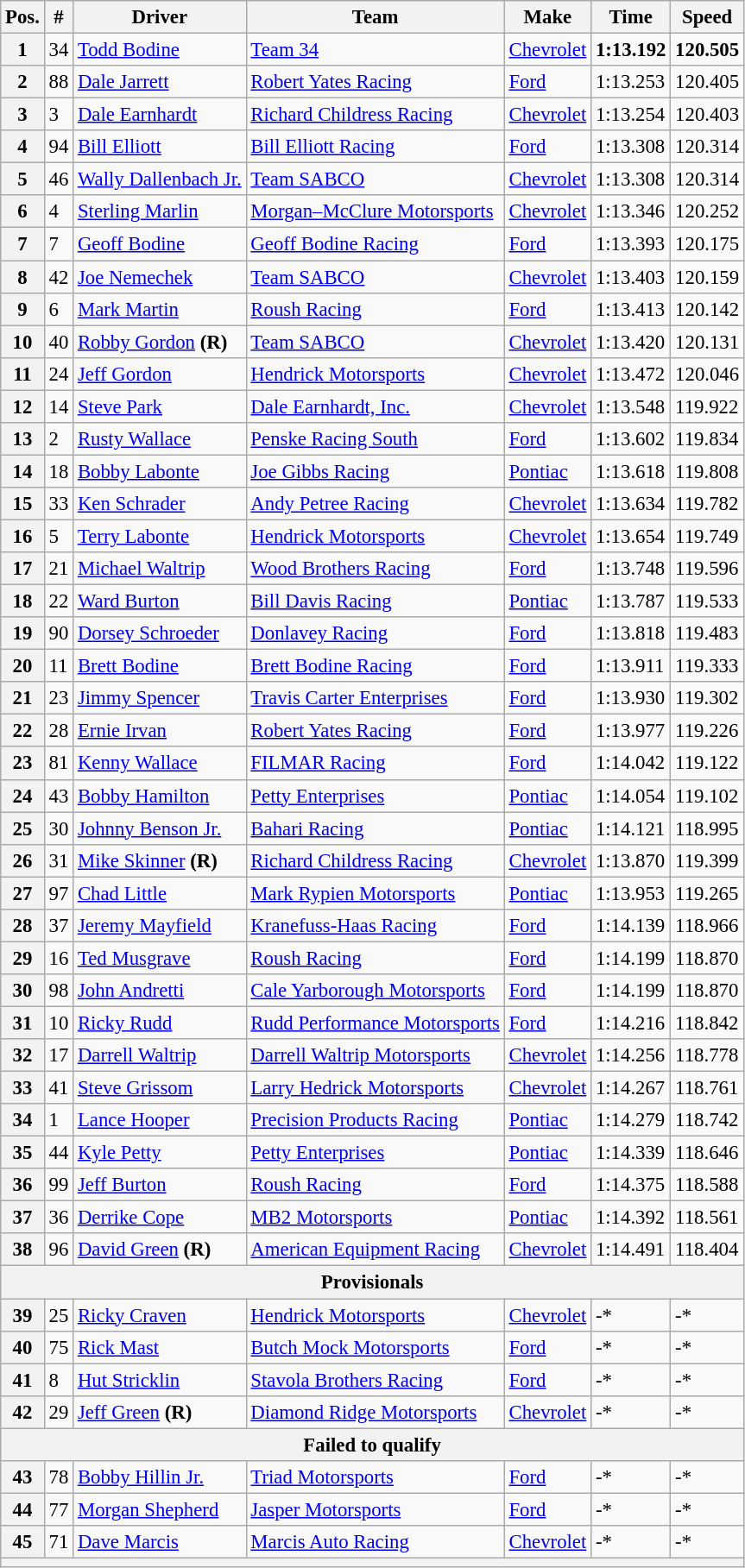<table class="wikitable" style="font-size:95%">
<tr>
<th>Pos.</th>
<th>#</th>
<th>Driver</th>
<th>Team</th>
<th>Make</th>
<th>Time</th>
<th>Speed</th>
</tr>
<tr>
<th>1</th>
<td>34</td>
<td><a href='#'>Todd Bodine</a></td>
<td><a href='#'>Team 34</a></td>
<td><a href='#'>Chevrolet</a></td>
<td><strong>1:13.192</strong></td>
<td><strong>120.505</strong></td>
</tr>
<tr>
<th>2</th>
<td>88</td>
<td><a href='#'>Dale Jarrett</a></td>
<td><a href='#'>Robert Yates Racing</a></td>
<td><a href='#'>Ford</a></td>
<td>1:13.253</td>
<td>120.405</td>
</tr>
<tr>
<th>3</th>
<td>3</td>
<td><a href='#'>Dale Earnhardt</a></td>
<td><a href='#'>Richard Childress Racing</a></td>
<td><a href='#'>Chevrolet</a></td>
<td>1:13.254</td>
<td>120.403</td>
</tr>
<tr>
<th>4</th>
<td>94</td>
<td><a href='#'>Bill Elliott</a></td>
<td><a href='#'>Bill Elliott Racing</a></td>
<td><a href='#'>Ford</a></td>
<td>1:13.308</td>
<td>120.314</td>
</tr>
<tr>
<th>5</th>
<td>46</td>
<td><a href='#'>Wally Dallenbach Jr.</a></td>
<td><a href='#'>Team SABCO</a></td>
<td><a href='#'>Chevrolet</a></td>
<td>1:13.308</td>
<td>120.314</td>
</tr>
<tr>
<th>6</th>
<td>4</td>
<td><a href='#'>Sterling Marlin</a></td>
<td><a href='#'>Morgan–McClure Motorsports</a></td>
<td><a href='#'>Chevrolet</a></td>
<td>1:13.346</td>
<td>120.252</td>
</tr>
<tr>
<th>7</th>
<td>7</td>
<td><a href='#'>Geoff Bodine</a></td>
<td><a href='#'>Geoff Bodine Racing</a></td>
<td><a href='#'>Ford</a></td>
<td>1:13.393</td>
<td>120.175</td>
</tr>
<tr>
<th>8</th>
<td>42</td>
<td><a href='#'>Joe Nemechek</a></td>
<td><a href='#'>Team SABCO</a></td>
<td><a href='#'>Chevrolet</a></td>
<td>1:13.403</td>
<td>120.159</td>
</tr>
<tr>
<th>9</th>
<td>6</td>
<td><a href='#'>Mark Martin</a></td>
<td><a href='#'>Roush Racing</a></td>
<td><a href='#'>Ford</a></td>
<td>1:13.413</td>
<td>120.142</td>
</tr>
<tr>
<th>10</th>
<td>40</td>
<td><a href='#'>Robby Gordon</a> <strong>(R)</strong></td>
<td><a href='#'>Team SABCO</a></td>
<td><a href='#'>Chevrolet</a></td>
<td>1:13.420</td>
<td>120.131</td>
</tr>
<tr>
<th>11</th>
<td>24</td>
<td><a href='#'>Jeff Gordon</a></td>
<td><a href='#'>Hendrick Motorsports</a></td>
<td><a href='#'>Chevrolet</a></td>
<td>1:13.472</td>
<td>120.046</td>
</tr>
<tr>
<th>12</th>
<td>14</td>
<td><a href='#'>Steve Park</a></td>
<td><a href='#'>Dale Earnhardt, Inc.</a></td>
<td><a href='#'>Chevrolet</a></td>
<td>1:13.548</td>
<td>119.922</td>
</tr>
<tr>
<th>13</th>
<td>2</td>
<td><a href='#'>Rusty Wallace</a></td>
<td><a href='#'>Penske Racing South</a></td>
<td><a href='#'>Ford</a></td>
<td>1:13.602</td>
<td>119.834</td>
</tr>
<tr>
<th>14</th>
<td>18</td>
<td><a href='#'>Bobby Labonte</a></td>
<td><a href='#'>Joe Gibbs Racing</a></td>
<td><a href='#'>Pontiac</a></td>
<td>1:13.618</td>
<td>119.808</td>
</tr>
<tr>
<th>15</th>
<td>33</td>
<td><a href='#'>Ken Schrader</a></td>
<td><a href='#'>Andy Petree Racing</a></td>
<td><a href='#'>Chevrolet</a></td>
<td>1:13.634</td>
<td>119.782</td>
</tr>
<tr>
<th>16</th>
<td>5</td>
<td><a href='#'>Terry Labonte</a></td>
<td><a href='#'>Hendrick Motorsports</a></td>
<td><a href='#'>Chevrolet</a></td>
<td>1:13.654</td>
<td>119.749</td>
</tr>
<tr>
<th>17</th>
<td>21</td>
<td><a href='#'>Michael Waltrip</a></td>
<td><a href='#'>Wood Brothers Racing</a></td>
<td><a href='#'>Ford</a></td>
<td>1:13.748</td>
<td>119.596</td>
</tr>
<tr>
<th>18</th>
<td>22</td>
<td><a href='#'>Ward Burton</a></td>
<td><a href='#'>Bill Davis Racing</a></td>
<td><a href='#'>Pontiac</a></td>
<td>1:13.787</td>
<td>119.533</td>
</tr>
<tr>
<th>19</th>
<td>90</td>
<td><a href='#'>Dorsey Schroeder</a></td>
<td><a href='#'>Donlavey Racing</a></td>
<td><a href='#'>Ford</a></td>
<td>1:13.818</td>
<td>119.483</td>
</tr>
<tr>
<th>20</th>
<td>11</td>
<td><a href='#'>Brett Bodine</a></td>
<td><a href='#'>Brett Bodine Racing</a></td>
<td><a href='#'>Ford</a></td>
<td>1:13.911</td>
<td>119.333</td>
</tr>
<tr>
<th>21</th>
<td>23</td>
<td><a href='#'>Jimmy Spencer</a></td>
<td><a href='#'>Travis Carter Enterprises</a></td>
<td><a href='#'>Ford</a></td>
<td>1:13.930</td>
<td>119.302</td>
</tr>
<tr>
<th>22</th>
<td>28</td>
<td><a href='#'>Ernie Irvan</a></td>
<td><a href='#'>Robert Yates Racing</a></td>
<td><a href='#'>Ford</a></td>
<td>1:13.977</td>
<td>119.226</td>
</tr>
<tr>
<th>23</th>
<td>81</td>
<td><a href='#'>Kenny Wallace</a></td>
<td><a href='#'>FILMAR Racing</a></td>
<td><a href='#'>Ford</a></td>
<td>1:14.042</td>
<td>119.122</td>
</tr>
<tr>
<th>24</th>
<td>43</td>
<td><a href='#'>Bobby Hamilton</a></td>
<td><a href='#'>Petty Enterprises</a></td>
<td><a href='#'>Pontiac</a></td>
<td>1:14.054</td>
<td>119.102</td>
</tr>
<tr>
<th>25</th>
<td>30</td>
<td><a href='#'>Johnny Benson Jr.</a></td>
<td><a href='#'>Bahari Racing</a></td>
<td><a href='#'>Pontiac</a></td>
<td>1:14.121</td>
<td>118.995</td>
</tr>
<tr>
<th>26</th>
<td>31</td>
<td><a href='#'>Mike Skinner</a> <strong>(R)</strong></td>
<td><a href='#'>Richard Childress Racing</a></td>
<td><a href='#'>Chevrolet</a></td>
<td>1:13.870</td>
<td>119.399</td>
</tr>
<tr>
<th>27</th>
<td>97</td>
<td><a href='#'>Chad Little</a></td>
<td><a href='#'>Mark Rypien Motorsports</a></td>
<td><a href='#'>Pontiac</a></td>
<td>1:13.953</td>
<td>119.265</td>
</tr>
<tr>
<th>28</th>
<td>37</td>
<td><a href='#'>Jeremy Mayfield</a></td>
<td><a href='#'>Kranefuss-Haas Racing</a></td>
<td><a href='#'>Ford</a></td>
<td>1:14.139</td>
<td>118.966</td>
</tr>
<tr>
<th>29</th>
<td>16</td>
<td><a href='#'>Ted Musgrave</a></td>
<td><a href='#'>Roush Racing</a></td>
<td><a href='#'>Ford</a></td>
<td>1:14.199</td>
<td>118.870</td>
</tr>
<tr>
<th>30</th>
<td>98</td>
<td><a href='#'>John Andretti</a></td>
<td><a href='#'>Cale Yarborough Motorsports</a></td>
<td><a href='#'>Ford</a></td>
<td>1:14.199</td>
<td>118.870</td>
</tr>
<tr>
<th>31</th>
<td>10</td>
<td><a href='#'>Ricky Rudd</a></td>
<td><a href='#'>Rudd Performance Motorsports</a></td>
<td><a href='#'>Ford</a></td>
<td>1:14.216</td>
<td>118.842</td>
</tr>
<tr>
<th>32</th>
<td>17</td>
<td><a href='#'>Darrell Waltrip</a></td>
<td><a href='#'>Darrell Waltrip Motorsports</a></td>
<td><a href='#'>Chevrolet</a></td>
<td>1:14.256</td>
<td>118.778</td>
</tr>
<tr>
<th>33</th>
<td>41</td>
<td><a href='#'>Steve Grissom</a></td>
<td><a href='#'>Larry Hedrick Motorsports</a></td>
<td><a href='#'>Chevrolet</a></td>
<td>1:14.267</td>
<td>118.761</td>
</tr>
<tr>
<th>34</th>
<td>1</td>
<td><a href='#'>Lance Hooper</a></td>
<td><a href='#'>Precision Products Racing</a></td>
<td><a href='#'>Pontiac</a></td>
<td>1:14.279</td>
<td>118.742</td>
</tr>
<tr>
<th>35</th>
<td>44</td>
<td><a href='#'>Kyle Petty</a></td>
<td><a href='#'>Petty Enterprises</a></td>
<td><a href='#'>Pontiac</a></td>
<td>1:14.339</td>
<td>118.646</td>
</tr>
<tr>
<th>36</th>
<td>99</td>
<td><a href='#'>Jeff Burton</a></td>
<td><a href='#'>Roush Racing</a></td>
<td><a href='#'>Ford</a></td>
<td>1:14.375</td>
<td>118.588</td>
</tr>
<tr>
<th>37</th>
<td>36</td>
<td><a href='#'>Derrike Cope</a></td>
<td><a href='#'>MB2 Motorsports</a></td>
<td><a href='#'>Pontiac</a></td>
<td>1:14.392</td>
<td>118.561</td>
</tr>
<tr>
<th>38</th>
<td>96</td>
<td><a href='#'>David Green</a> <strong>(R)</strong></td>
<td><a href='#'>American Equipment Racing</a></td>
<td><a href='#'>Chevrolet</a></td>
<td>1:14.491</td>
<td>118.404</td>
</tr>
<tr>
<th colspan="7">Provisionals</th>
</tr>
<tr>
<th>39</th>
<td>25</td>
<td><a href='#'>Ricky Craven</a></td>
<td><a href='#'>Hendrick Motorsports</a></td>
<td><a href='#'>Chevrolet</a></td>
<td>-*</td>
<td>-*</td>
</tr>
<tr>
<th>40</th>
<td>75</td>
<td><a href='#'>Rick Mast</a></td>
<td><a href='#'>Butch Mock Motorsports</a></td>
<td><a href='#'>Ford</a></td>
<td>-*</td>
<td>-*</td>
</tr>
<tr>
<th>41</th>
<td>8</td>
<td><a href='#'>Hut Stricklin</a></td>
<td><a href='#'>Stavola Brothers Racing</a></td>
<td><a href='#'>Ford</a></td>
<td>-*</td>
<td>-*</td>
</tr>
<tr>
<th>42</th>
<td>29</td>
<td><a href='#'>Jeff Green</a> <strong>(R)</strong></td>
<td><a href='#'>Diamond Ridge Motorsports</a></td>
<td><a href='#'>Chevrolet</a></td>
<td>-*</td>
<td>-*</td>
</tr>
<tr>
<th colspan="7">Failed to qualify</th>
</tr>
<tr>
<th>43</th>
<td>78</td>
<td><a href='#'>Bobby Hillin Jr.</a></td>
<td><a href='#'>Triad Motorsports</a></td>
<td><a href='#'>Ford</a></td>
<td>-*</td>
<td>-*</td>
</tr>
<tr>
<th>44</th>
<td>77</td>
<td><a href='#'>Morgan Shepherd</a></td>
<td><a href='#'>Jasper Motorsports</a></td>
<td><a href='#'>Ford</a></td>
<td>-*</td>
<td>-*</td>
</tr>
<tr>
<th>45</th>
<td>71</td>
<td><a href='#'>Dave Marcis</a></td>
<td><a href='#'>Marcis Auto Racing</a></td>
<td><a href='#'>Chevrolet</a></td>
<td>-*</td>
<td>-*</td>
</tr>
<tr>
<th colspan="7"></th>
</tr>
</table>
